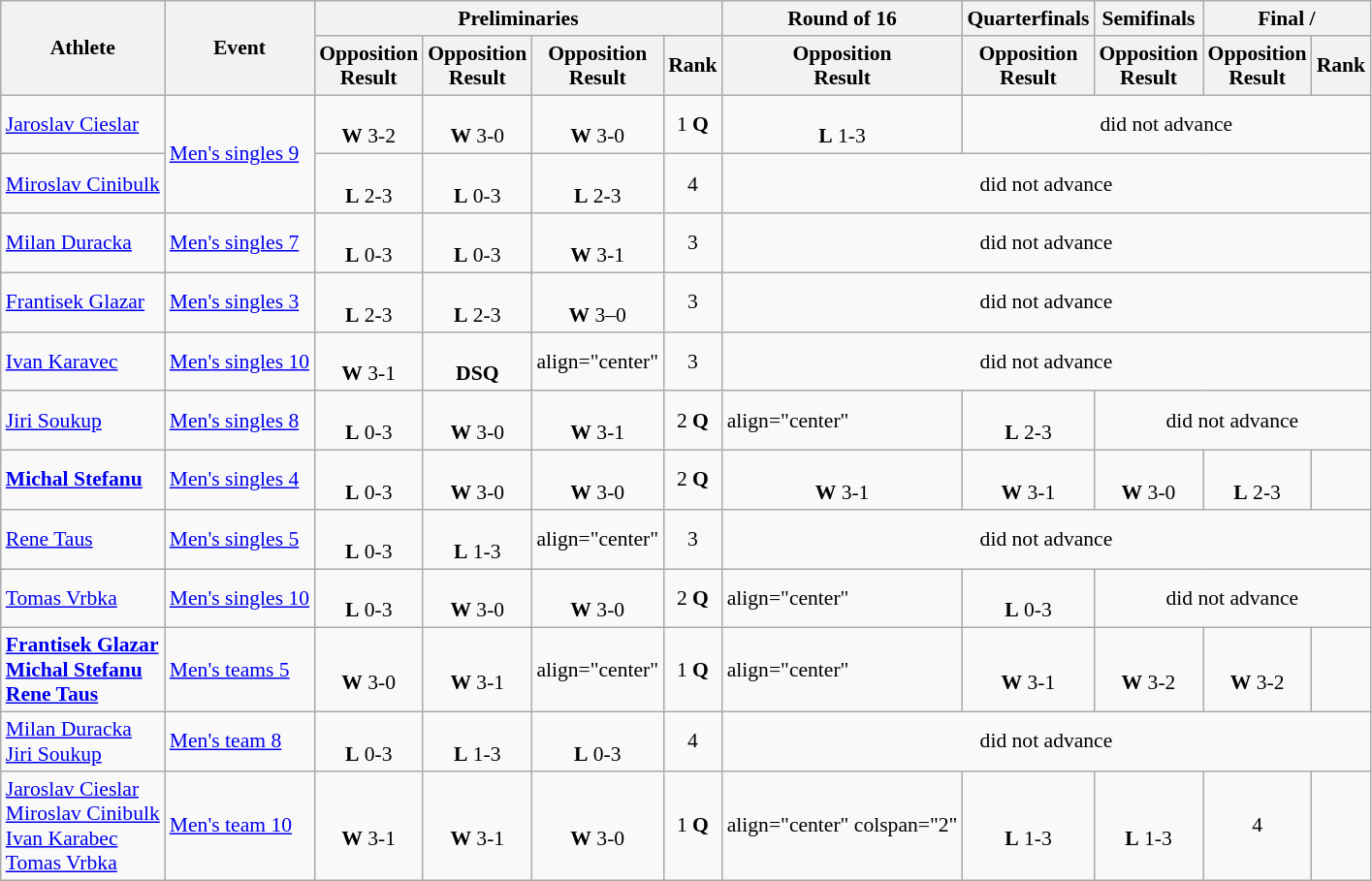<table class=wikitable style="font-size:90%">
<tr>
<th rowspan="2">Athlete</th>
<th rowspan="2">Event</th>
<th colspan="4">Preliminaries</th>
<th>Round of 16</th>
<th>Quarterfinals</th>
<th>Semifinals</th>
<th colspan="2">Final / </th>
</tr>
<tr>
<th>Opposition<br>Result</th>
<th>Opposition<br>Result</th>
<th>Opposition<br>Result</th>
<th>Rank</th>
<th>Opposition<br>Result</th>
<th>Opposition<br>Result</th>
<th>Opposition<br>Result</th>
<th>Opposition<br>Result</th>
<th>Rank</th>
</tr>
<tr>
<td><a href='#'>Jaroslav Cieslar</a></td>
<td rowspan="2"><a href='#'>Men's singles 9</a></td>
<td align="center"><br><strong>W</strong> 3-2</td>
<td align="center"><br><strong>W</strong> 3-0</td>
<td align="center"><br><strong>W</strong> 3-0</td>
<td align="center">1 <strong>Q</strong></td>
<td align="center"><br><strong>L</strong> 1-3</td>
<td align="center" colspan="4">did not advance</td>
</tr>
<tr>
<td><a href='#'>Miroslav Cinibulk</a></td>
<td align="center"><br><strong>L</strong> 2-3</td>
<td align="center"><br><strong>L</strong> 0-3</td>
<td align="center"><br><strong>L</strong> 2-3</td>
<td align="center">4</td>
<td align="center" colspan="5">did not advance</td>
</tr>
<tr>
<td><a href='#'>Milan Duracka</a></td>
<td><a href='#'>Men's singles 7</a></td>
<td align="center"><br><strong>L</strong> 0-3</td>
<td align="center"><br><strong>L</strong> 0-3</td>
<td align="center"><br><strong>W</strong> 3-1</td>
<td align="center">3</td>
<td align="center" colspan="5">did not advance</td>
</tr>
<tr>
<td><a href='#'>Frantisek Glazar</a></td>
<td><a href='#'>Men's singles 3</a></td>
<td align="center"><br><strong>L</strong> 2-3</td>
<td align="center"><br><strong>L</strong> 2-3</td>
<td align="center"><br><strong>W</strong> 3–0</td>
<td align="center">3</td>
<td align="center" colspan="5">did not advance</td>
</tr>
<tr>
<td><a href='#'>Ivan Karavec</a></td>
<td><a href='#'>Men's singles 10</a></td>
<td align="center"><br><strong>W</strong> 3-1</td>
<td align="center"><br><strong>DSQ</strong></td>
<td>align="center" </td>
<td align="center">3</td>
<td align="center" colspan="5">did not advance</td>
</tr>
<tr>
<td><a href='#'>Jiri Soukup</a></td>
<td><a href='#'>Men's singles 8</a></td>
<td align="center"><br><strong>L</strong> 0-3</td>
<td align="center"><br><strong>W</strong> 3-0</td>
<td align="center"><br><strong>W</strong> 3-1</td>
<td align="center">2 <strong>Q</strong></td>
<td>align="center" </td>
<td align="center"><br><strong>L</strong> 2-3</td>
<td align="center" colspan="3">did not advance</td>
</tr>
<tr>
<td><strong><a href='#'>Michal Stefanu</a></strong></td>
<td><a href='#'>Men's singles 4</a></td>
<td align="center"><br><strong>L</strong> 0-3</td>
<td align="center"><br><strong>W</strong> 3-0</td>
<td align="center"><br><strong>W</strong> 3-0</td>
<td align="center">2 <strong>Q</strong></td>
<td align="center"><br><strong>W</strong> 3-1</td>
<td align="center"><br><strong>W</strong> 3-1</td>
<td align="center"><br><strong>W</strong> 3-0</td>
<td align="center"><br><strong>L</strong> 2-3</td>
<td align="center"></td>
</tr>
<tr>
<td><a href='#'>Rene Taus</a></td>
<td><a href='#'>Men's singles 5</a></td>
<td align="center"><br><strong>L</strong> 0-3</td>
<td align="center"><br><strong>L</strong> 1-3</td>
<td>align="center" </td>
<td align="center">3</td>
<td align="center" colspan="5">did not advance</td>
</tr>
<tr>
<td><a href='#'>Tomas Vrbka</a></td>
<td><a href='#'>Men's singles 10</a></td>
<td align="center"><br><strong>L</strong> 0-3</td>
<td align="center"><br><strong>W</strong> 3-0</td>
<td align="center"><br><strong>W</strong> 3-0</td>
<td align="center">2 <strong>Q</strong></td>
<td>align="center" </td>
<td align="center"><br><strong>L</strong> 0-3</td>
<td align="center" colspan="3">did not advance</td>
</tr>
<tr>
<td><strong><a href='#'>Frantisek Glazar</a></strong><br> <strong><a href='#'>Michal Stefanu</a></strong><br> <strong><a href='#'>Rene Taus</a></strong></td>
<td><a href='#'>Men's teams 5</a></td>
<td align="center"><br><strong>W</strong> 3-0</td>
<td align="center"><br><strong>W</strong> 3-1</td>
<td>align="center" </td>
<td align="center">1 <strong>Q</strong></td>
<td>align="center" </td>
<td align="center"><br><strong>W</strong> 3-1</td>
<td align="center"><br><strong>W</strong> 3-2</td>
<td align="center"><br><strong>W</strong> 3-2</td>
<td align="center"></td>
</tr>
<tr>
<td><a href='#'>Milan Duracka</a><br> <a href='#'>Jiri Soukup</a></td>
<td><a href='#'>Men's team 8</a></td>
<td align="center"><br><strong>L</strong> 0-3</td>
<td align="center"><br><strong>L</strong> 1-3</td>
<td align="center"><br><strong>L</strong> 0-3</td>
<td align="center">4</td>
<td align="center" colspan="5">did not advance</td>
</tr>
<tr>
<td><a href='#'>Jaroslav Cieslar</a><br> <a href='#'>Miroslav Cinibulk</a><br> <a href='#'>Ivan Karabec</a><br> <a href='#'>Tomas Vrbka</a></td>
<td><a href='#'>Men's team 10</a></td>
<td align="center"><br><strong>W</strong> 3-1</td>
<td align="center"><br><strong>W</strong> 3-1</td>
<td align="center"><br><strong>W</strong> 3-0</td>
<td align="center">1 <strong>Q</strong></td>
<td>align="center" colspan="2" </td>
<td align="center"><br><strong>L</strong> 1-3</td>
<td align="center"><br><strong>L</strong> 1-3</td>
<td align="center">4</td>
</tr>
</table>
